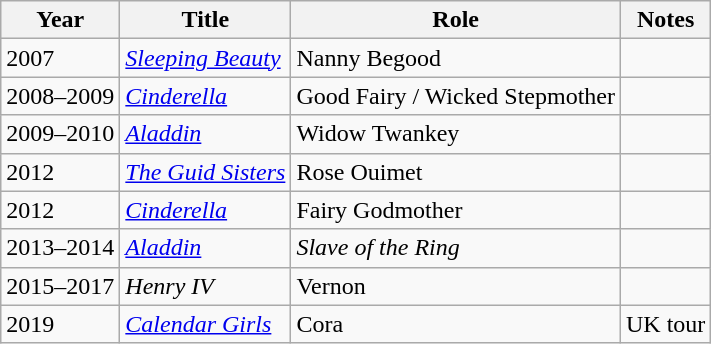<table class="wikitable sortable">
<tr>
<th>Year</th>
<th>Title</th>
<th>Role</th>
<th class="unsortable">Notes</th>
</tr>
<tr>
<td>2007</td>
<td><em><a href='#'>Sleeping Beauty</a></em></td>
<td>Nanny Begood</td>
<td></td>
</tr>
<tr>
<td>2008–2009</td>
<td><em><a href='#'>Cinderella</a></em></td>
<td>Good Fairy / Wicked Stepmother</td>
<td></td>
</tr>
<tr>
<td>2009–2010</td>
<td><em><a href='#'>Aladdin</a></em></td>
<td>Widow Twankey</td>
<td></td>
</tr>
<tr>
<td>2012</td>
<td><em><a href='#'>The Guid Sisters</a></em></td>
<td>Rose Ouimet</td>
<td></td>
</tr>
<tr>
<td>2012</td>
<td><em><a href='#'>Cinderella</a></em></td>
<td>Fairy Godmother</td>
<td></td>
</tr>
<tr>
<td>2013–2014</td>
<td><em><a href='#'>Aladdin</a></em></td>
<td><em>Slave of the Ring</em></td>
<td></td>
</tr>
<tr>
<td>2015–2017</td>
<td><em>Henry IV</em></td>
<td>Vernon</td>
<td></td>
</tr>
<tr>
<td>2019</td>
<td><em><a href='#'>Calendar Girls</a></em></td>
<td>Cora</td>
<td>UK tour</td>
</tr>
</table>
